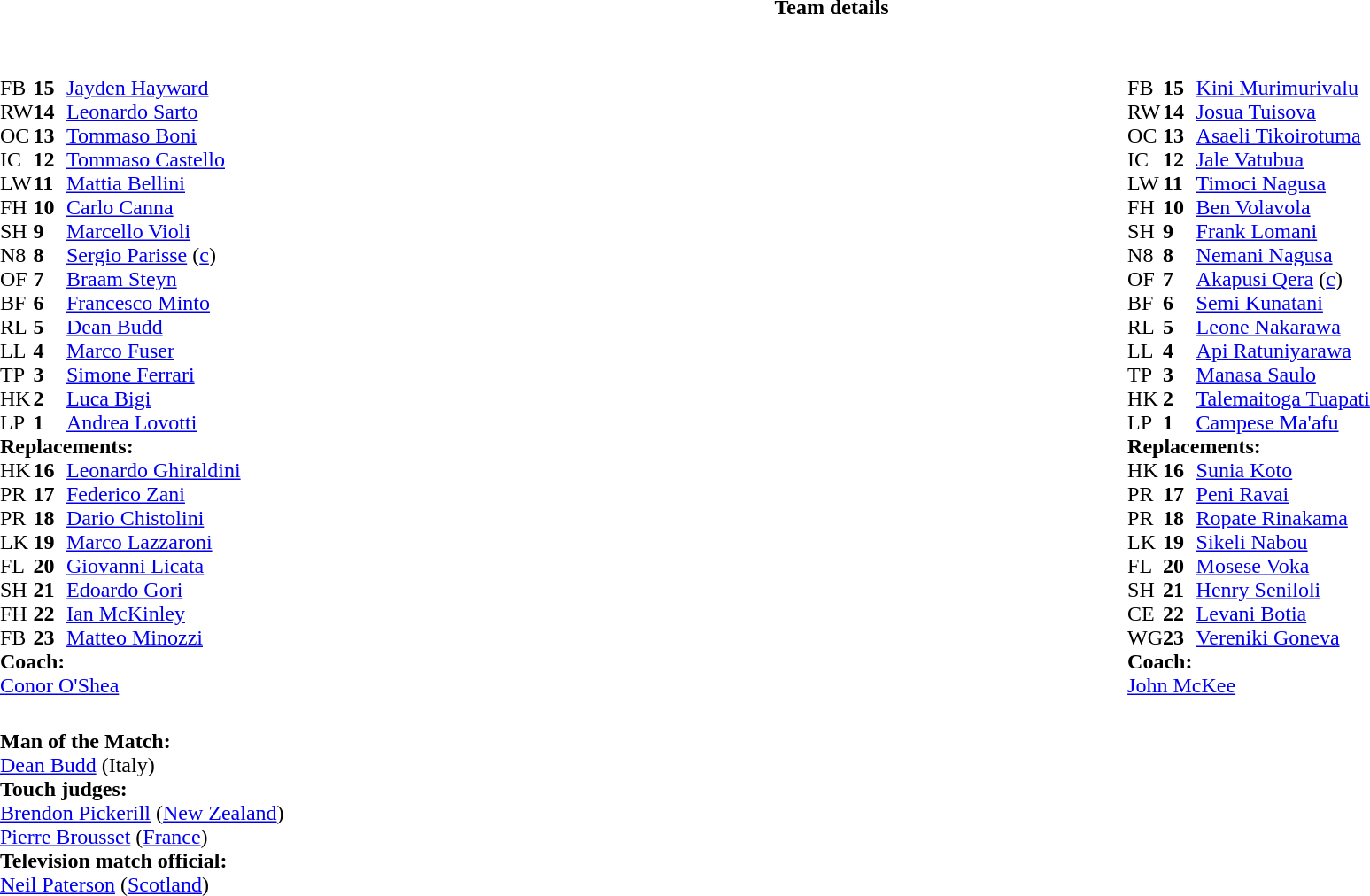<table border="0" style="width:100%" class="collapsible collapsed">
<tr>
<th>Team details</th>
</tr>
<tr>
<td><br><table style="width:100%">
<tr>
<td style="vertical-align:top;width:50%"><br><table style="font-size:100%" cellspacing="0" cellpadding="0">
<tr>
<th width="25"></th>
<th width="25"></th>
</tr>
<tr>
<td>FB</td>
<td><strong>15</strong></td>
<td><a href='#'>Jayden Hayward</a></td>
</tr>
<tr>
<td>RW</td>
<td><strong>14</strong></td>
<td><a href='#'>Leonardo Sarto</a></td>
</tr>
<tr>
<td>OC</td>
<td><strong>13</strong></td>
<td><a href='#'>Tommaso Boni</a></td>
</tr>
<tr>
<td>IC</td>
<td><strong>12</strong></td>
<td><a href='#'>Tommaso Castello</a></td>
<td></td>
<td colspan=2></td>
</tr>
<tr>
<td>LW</td>
<td><strong>11</strong></td>
<td><a href='#'>Mattia Bellini</a></td>
</tr>
<tr>
<td>FH</td>
<td><strong>10</strong></td>
<td><a href='#'>Carlo Canna</a></td>
<td></td>
<td></td>
</tr>
<tr>
<td>SH</td>
<td><strong>9</strong></td>
<td><a href='#'>Marcello Violi</a></td>
<td></td>
<td></td>
</tr>
<tr>
<td>N8</td>
<td><strong>8</strong></td>
<td><a href='#'>Sergio Parisse</a> (<a href='#'>c</a>)</td>
</tr>
<tr>
<td>OF</td>
<td><strong>7</strong></td>
<td><a href='#'>Braam Steyn</a></td>
</tr>
<tr>
<td>BF</td>
<td><strong>6</strong></td>
<td><a href='#'>Francesco Minto</a></td>
<td></td>
<td></td>
</tr>
<tr>
<td>RL</td>
<td><strong>5</strong></td>
<td><a href='#'>Dean Budd</a></td>
</tr>
<tr>
<td>LL</td>
<td><strong>4</strong></td>
<td><a href='#'>Marco Fuser</a></td>
<td></td>
<td></td>
</tr>
<tr>
<td>TP</td>
<td><strong>3</strong></td>
<td><a href='#'>Simone Ferrari</a></td>
<td></td>
<td></td>
</tr>
<tr>
<td>HK</td>
<td><strong>2</strong></td>
<td><a href='#'>Luca Bigi</a></td>
<td></td>
<td></td>
</tr>
<tr>
<td>LP</td>
<td><strong>1</strong></td>
<td><a href='#'>Andrea Lovotti</a></td>
<td></td>
<td colspan=2></td>
<td colspan=2></td>
<td></td>
</tr>
<tr>
<td colspan=3><strong>Replacements:</strong></td>
</tr>
<tr>
<td>HK</td>
<td><strong>16</strong></td>
<td><a href='#'>Leonardo Ghiraldini</a></td>
<td></td>
<td></td>
</tr>
<tr>
<td>PR</td>
<td><strong>17</strong></td>
<td><a href='#'>Federico Zani</a></td>
<td></td>
<td></td>
<td></td>
<td></td>
<td></td>
<td></td>
</tr>
<tr>
<td>PR</td>
<td><strong>18</strong></td>
<td><a href='#'>Dario Chistolini</a></td>
<td></td>
<td></td>
</tr>
<tr>
<td>LK</td>
<td><strong>19</strong></td>
<td><a href='#'>Marco Lazzaroni</a></td>
<td></td>
<td></td>
</tr>
<tr>
<td>FL</td>
<td><strong>20</strong></td>
<td><a href='#'>Giovanni Licata</a></td>
<td></td>
<td></td>
</tr>
<tr>
<td>SH</td>
<td><strong>21</strong></td>
<td><a href='#'>Edoardo Gori</a></td>
<td></td>
<td></td>
</tr>
<tr>
<td>FH</td>
<td><strong>22</strong></td>
<td><a href='#'>Ian McKinley</a></td>
<td></td>
<td></td>
</tr>
<tr>
<td>FB</td>
<td><strong>23</strong></td>
<td><a href='#'>Matteo Minozzi</a></td>
<td></td>
<td></td>
<td></td>
</tr>
<tr>
<td colspan=3><strong>Coach:</strong></td>
</tr>
<tr>
<td colspan="4"> <a href='#'>Conor O'Shea</a></td>
</tr>
</table>
</td>
<td style="vertical-align:top;width:50%"><br><table cellspacing="0" cellpadding="0" style="font-size:100%;margin:auto">
<tr>
<th width="25"></th>
<th width="25"></th>
</tr>
<tr>
<td>FB</td>
<td><strong>15</strong></td>
<td><a href='#'>Kini Murimurivalu</a></td>
</tr>
<tr>
<td>RW</td>
<td><strong>14</strong></td>
<td><a href='#'>Josua Tuisova</a></td>
</tr>
<tr>
<td>OC</td>
<td><strong>13</strong></td>
<td><a href='#'>Asaeli Tikoirotuma</a></td>
</tr>
<tr>
<td>IC</td>
<td><strong>12</strong></td>
<td><a href='#'>Jale Vatubua</a></td>
<td></td>
<td></td>
</tr>
<tr>
<td>LW</td>
<td><strong>11</strong></td>
<td><a href='#'>Timoci Nagusa</a></td>
<td></td>
<td></td>
</tr>
<tr>
<td>FH</td>
<td><strong>10</strong></td>
<td><a href='#'>Ben Volavola</a></td>
<td></td>
</tr>
<tr>
<td>SH</td>
<td><strong>9</strong></td>
<td><a href='#'>Frank Lomani</a></td>
<td></td>
<td></td>
</tr>
<tr>
<td>N8</td>
<td><strong>8</strong></td>
<td><a href='#'>Nemani Nagusa</a></td>
<td></td>
<td></td>
</tr>
<tr>
<td>OF</td>
<td><strong>7</strong></td>
<td><a href='#'>Akapusi Qera</a> (<a href='#'>c</a>)</td>
</tr>
<tr>
<td>BF</td>
<td><strong>6</strong></td>
<td><a href='#'>Semi Kunatani</a></td>
</tr>
<tr>
<td>RL</td>
<td><strong>5</strong></td>
<td><a href='#'>Leone Nakarawa</a></td>
</tr>
<tr>
<td>LL</td>
<td><strong>4</strong></td>
<td><a href='#'>Api Ratuniyarawa</a></td>
<td></td>
<td></td>
</tr>
<tr>
<td>TP</td>
<td><strong>3</strong></td>
<td><a href='#'>Manasa Saulo</a></td>
<td></td>
<td></td>
</tr>
<tr>
<td>HK</td>
<td><strong>2</strong></td>
<td><a href='#'>Talemaitoga Tuapati</a></td>
<td></td>
<td></td>
</tr>
<tr>
<td>LP</td>
<td><strong>1</strong></td>
<td><a href='#'>Campese Ma'afu</a></td>
<td></td>
<td></td>
</tr>
<tr>
<td colspan=3><strong>Replacements:</strong></td>
</tr>
<tr>
<td>HK</td>
<td><strong>16</strong></td>
<td><a href='#'>Sunia Koto</a></td>
<td></td>
<td></td>
</tr>
<tr>
<td>PR</td>
<td><strong>17</strong></td>
<td><a href='#'>Peni Ravai</a></td>
<td></td>
<td></td>
</tr>
<tr>
<td>PR</td>
<td><strong>18</strong></td>
<td><a href='#'>Ropate Rinakama</a></td>
<td></td>
<td></td>
</tr>
<tr>
<td>LK</td>
<td><strong>19</strong></td>
<td><a href='#'>Sikeli Nabou</a></td>
<td></td>
<td></td>
</tr>
<tr>
<td>FL</td>
<td><strong>20</strong></td>
<td><a href='#'>Mosese Voka</a></td>
<td></td>
<td></td>
</tr>
<tr>
<td>SH</td>
<td><strong>21</strong></td>
<td><a href='#'>Henry Seniloli</a></td>
<td></td>
<td></td>
</tr>
<tr>
<td>CE</td>
<td><strong>22</strong></td>
<td><a href='#'>Levani Botia</a></td>
<td></td>
<td></td>
</tr>
<tr>
<td>WG</td>
<td><strong>23</strong></td>
<td><a href='#'>Vereniki Goneva</a></td>
<td></td>
<td></td>
</tr>
<tr>
<td colspan=3><strong>Coach:</strong></td>
</tr>
<tr>
<td colspan="4"> <a href='#'>John McKee</a></td>
</tr>
</table>
</td>
</tr>
</table>
<table style="width:100%;font-size:100%">
<tr>
<td><br><strong>Man of the Match:</strong>
<br><a href='#'>Dean Budd</a> (Italy)<br><strong>Touch judges:</strong>
<br><a href='#'>Brendon Pickerill</a> (<a href='#'>New Zealand</a>)
<br><a href='#'>Pierre Brousset</a> (<a href='#'>France</a>)
<br><strong>Television match official:</strong>
<br><a href='#'>Neil Paterson</a> (<a href='#'>Scotland</a>)</td>
</tr>
</table>
</td>
</tr>
</table>
